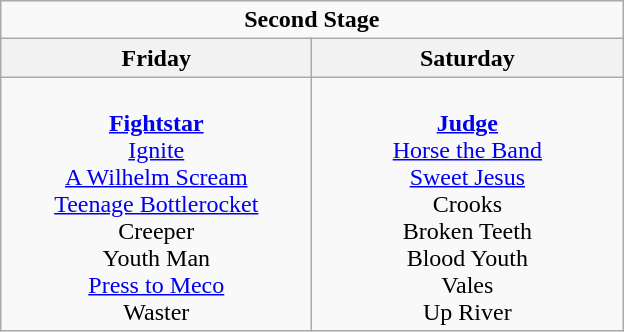<table class="wikitable">
<tr>
<td colspan="3" align="center"><strong>Second Stage</strong></td>
</tr>
<tr>
<th>Friday</th>
<th>Saturday</th>
</tr>
<tr>
<td valign="top" align="center" width=200><br><strong><a href='#'>Fightstar</a></strong><br>
<a href='#'>Ignite</a><br>
<a href='#'>A Wilhelm Scream</a><br>
<a href='#'>Teenage Bottlerocket</a><br>
Creeper<br>
Youth Man<br>
<a href='#'>Press to Meco</a><br>
Waster<br></td>
<td valign="top" align="center" width=200><br><strong><a href='#'>Judge</a></strong><br>
<a href='#'>Horse the Band</a><br>
<a href='#'>Sweet Jesus</a><br>
Crooks<br>
Broken Teeth<br>
Blood Youth<br>
Vales<br>
Up River<br></td>
</tr>
</table>
